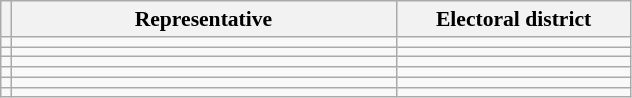<table class="sortable wikitable" style="text-align:left; font-size:90%">
<tr>
<th></th>
<th width="250">Representative</th>
<th width="150">Electoral district</th>
</tr>
<tr>
<td></td>
<td></td>
<td></td>
</tr>
<tr>
<td></td>
<td></td>
<td></td>
</tr>
<tr>
<td></td>
<td></td>
<td></td>
</tr>
<tr>
<td></td>
<td></td>
<td></td>
</tr>
<tr>
<td></td>
<td></td>
<td></td>
</tr>
<tr>
<td></td>
<td></td>
<td></td>
</tr>
</table>
